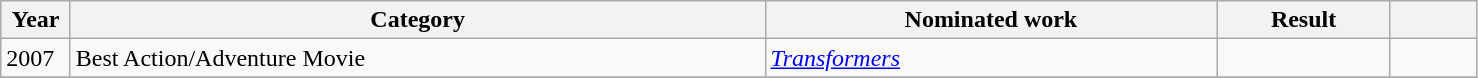<table class=wikitable>
<tr>
<th width=4%>Year</th>
<th width=40%>Category</th>
<th width=26%>Nominated work</th>
<th width=10%>Result</th>
<th width=5%></th>
</tr>
<tr>
<td>2007</td>
<td>Best Action/Adventure Movie</td>
<td><em><a href='#'>Transformers</a></em></td>
<td></td>
<td></td>
</tr>
<tr>
</tr>
</table>
